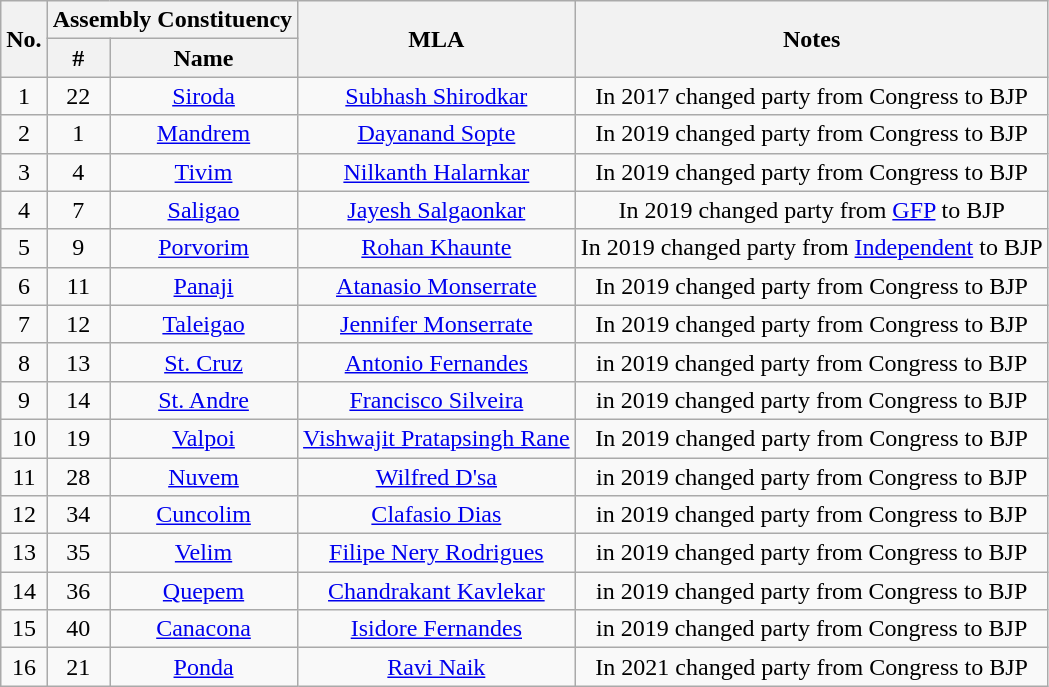<table class="wikitable sortable" style="text-align:center;">
<tr>
<th rowspan="2">No.</th>
<th colspan="2">Assembly Constituency</th>
<th rowspan="2">MLA</th>
<th rowspan="2">Notes</th>
</tr>
<tr>
<th>#</th>
<th>Name</th>
</tr>
<tr>
<td>1</td>
<td>22</td>
<td><a href='#'>Siroda</a></td>
<td><a href='#'>Subhash Shirodkar</a></td>
<td>In 2017 changed party from Congress to BJP</td>
</tr>
<tr>
<td>2</td>
<td>1</td>
<td><a href='#'>Mandrem</a></td>
<td><a href='#'>Dayanand Sopte</a></td>
<td>In 2019 changed party from Congress to BJP</td>
</tr>
<tr>
<td>3</td>
<td>4</td>
<td><a href='#'>Tivim</a></td>
<td><a href='#'>Nilkanth Halarnkar</a></td>
<td>In 2019 changed party from Congress to BJP</td>
</tr>
<tr>
<td>4</td>
<td>7</td>
<td><a href='#'>Saligao</a></td>
<td><a href='#'>Jayesh Salgaonkar</a></td>
<td>In 2019 changed party from <a href='#'>GFP</a> to BJP</td>
</tr>
<tr>
<td>5</td>
<td>9</td>
<td><a href='#'>Porvorim</a></td>
<td><a href='#'>Rohan Khaunte</a></td>
<td>In 2019 changed party from <a href='#'>Independent</a> to BJP</td>
</tr>
<tr>
<td>6</td>
<td>11</td>
<td><a href='#'>Panaji</a></td>
<td><a href='#'>Atanasio Monserrate</a></td>
<td>In 2019 changed party from Congress to BJP</td>
</tr>
<tr>
<td>7</td>
<td>12</td>
<td><a href='#'>Taleigao</a></td>
<td><a href='#'>Jennifer Monserrate</a></td>
<td>In 2019 changed party from Congress to BJP</td>
</tr>
<tr>
<td>8</td>
<td>13</td>
<td><a href='#'>St. Cruz</a></td>
<td><a href='#'>Antonio Fernandes</a></td>
<td>in 2019 changed party from Congress to BJP</td>
</tr>
<tr>
<td>9</td>
<td>14</td>
<td><a href='#'>St. Andre</a></td>
<td><a href='#'>Francisco Silveira</a></td>
<td>in 2019 changed party from Congress to BJP</td>
</tr>
<tr>
<td>10</td>
<td>19</td>
<td><a href='#'>Valpoi</a></td>
<td><a href='#'>Vishwajit Pratapsingh Rane</a></td>
<td>In 2019 changed party from Congress to BJP</td>
</tr>
<tr>
<td>11</td>
<td>28</td>
<td><a href='#'>Nuvem</a></td>
<td><a href='#'>Wilfred D'sa</a></td>
<td>in 2019 changed party from Congress to BJP</td>
</tr>
<tr>
<td>12</td>
<td>34</td>
<td><a href='#'>Cuncolim</a></td>
<td><a href='#'>Clafasio Dias</a></td>
<td>in 2019 changed party from Congress to BJP</td>
</tr>
<tr>
<td>13</td>
<td>35</td>
<td><a href='#'>Velim</a></td>
<td><a href='#'>Filipe Nery Rodrigues</a></td>
<td>in 2019 changed party from Congress to BJP</td>
</tr>
<tr>
<td>14</td>
<td>36</td>
<td><a href='#'>Quepem</a></td>
<td><a href='#'>Chandrakant Kavlekar</a></td>
<td>in 2019 changed party from Congress to BJP</td>
</tr>
<tr>
<td>15</td>
<td>40</td>
<td><a href='#'>Canacona</a></td>
<td><a href='#'>Isidore Fernandes</a></td>
<td>in 2019 changed party from Congress to BJP</td>
</tr>
<tr>
<td>16</td>
<td>21</td>
<td><a href='#'>Ponda</a></td>
<td><a href='#'>Ravi Naik</a></td>
<td>In 2021 changed party from Congress to BJP</td>
</tr>
</table>
